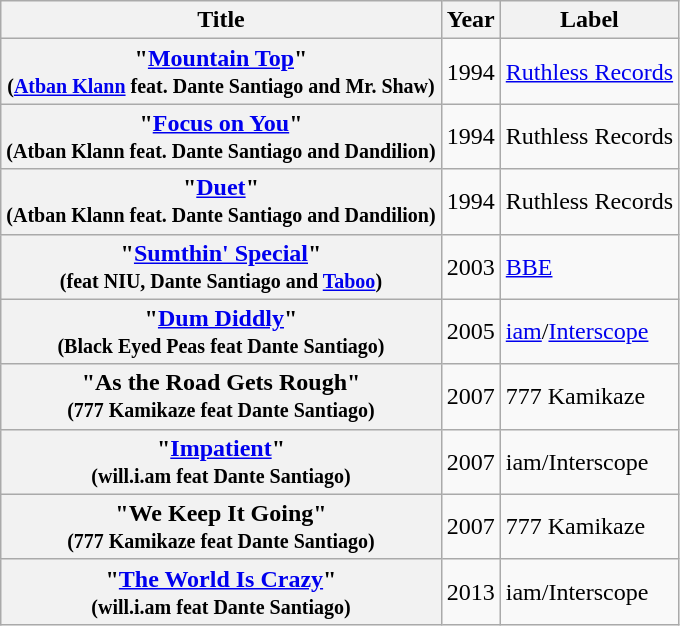<table class="wikitable plainrowheaders" border="1">
<tr>
<th rowspan="1" scope="col">Title</th>
<th rowspan="1" scope="col">Year</th>
<th scope="col">Label</th>
</tr>
<tr>
<th scope="row">"<a href='#'>Mountain Top</a>"<br><small>(<a href='#'>Atban Klann</a> feat. Dante Santiago and Mr. Shaw)</small></th>
<td>1994</td>
<td><a href='#'>Ruthless Records</a></td>
</tr>
<tr>
<th scope="row">"<a href='#'>Focus on You</a>"<br><small>(Atban Klann feat. Dante Santiago and Dandilion)</small></th>
<td>1994</td>
<td>Ruthless Records</td>
</tr>
<tr>
<th scope="row">"<a href='#'>Duet</a>"<br><small>(Atban Klann feat. Dante Santiago and Dandilion)</small></th>
<td>1994</td>
<td>Ruthless Records</td>
</tr>
<tr>
<th scope="row">"<a href='#'>Sumthin' Special</a>"<br><small>(feat NIU, Dante Santiago and <a href='#'>Taboo</a>)</small></th>
<td>2003</td>
<td><a href='#'>BBE</a></td>
</tr>
<tr>
<th scope="row">"<a href='#'>Dum Diddly</a>"<br><small>(Black Eyed Peas feat Dante Santiago)</small></th>
<td>2005</td>
<td><a href='#'>iam</a>/<a href='#'>Interscope</a></td>
</tr>
<tr>
<th scope="row">"As the Road Gets Rough"<br><small>(777 Kamikaze feat Dante Santiago)</small></th>
<td>2007</td>
<td>777 Kamikaze</td>
</tr>
<tr>
<th scope="row">"<a href='#'>Impatient</a>"<br><small>(will.i.am feat Dante Santiago)</small></th>
<td>2007</td>
<td>iam/Interscope</td>
</tr>
<tr>
<th scope="row">"We Keep It Going"<br><small>(777 Kamikaze feat Dante Santiago)</small></th>
<td>2007</td>
<td>777 Kamikaze</td>
</tr>
<tr>
<th scope="row">"<a href='#'>The World Is Crazy</a>"<br><small>(will.i.am feat Dante Santiago)</small></th>
<td>2013</td>
<td>iam/Interscope</td>
</tr>
</table>
